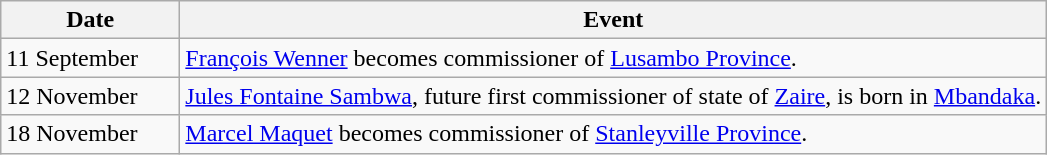<table class=wikitable>
<tr>
<th style="width:7em">Date</th>
<th>Event</th>
</tr>
<tr>
<td>11 September</td>
<td><a href='#'>François Wenner</a> becomes commissioner of <a href='#'>Lusambo Province</a>.</td>
</tr>
<tr>
<td>12 November</td>
<td><a href='#'>Jules Fontaine Sambwa</a>, future first commissioner of state of <a href='#'>Zaire</a>, is born in <a href='#'>Mbandaka</a>.</td>
</tr>
<tr>
<td>18 November</td>
<td><a href='#'>Marcel Maquet</a> becomes commissioner of <a href='#'>Stanleyville Province</a>.</td>
</tr>
</table>
